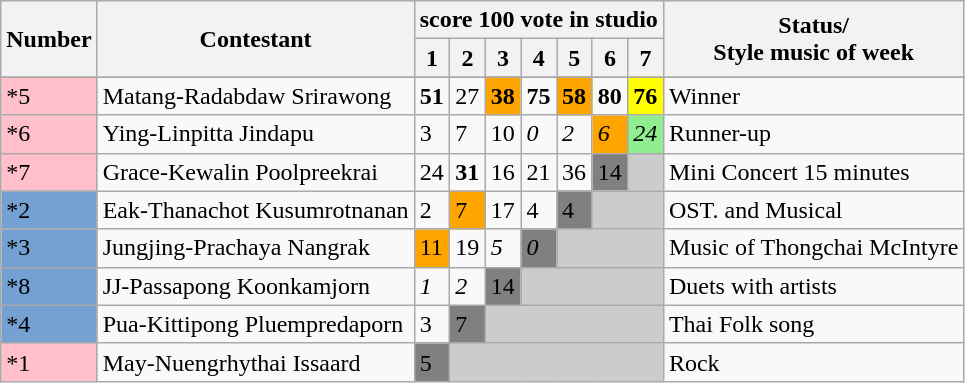<table class="wikitable">
<tr>
<th rowspan=2>Number</th>
<th rowspan=2>Contestant</th>
<th colspan=7>score 100 vote in studio</th>
<th rowspan=2>Status/<br>Style music of week</th>
</tr>
<tr>
<th>1</th>
<th>2</th>
<th>3</th>
<th>4</th>
<th>5</th>
<th>6</th>
<th>7</th>
</tr>
<tr>
</tr>
<tr>
<td style="background:pink;">*5</td>
<td>Matang-Radabdaw Srirawong</td>
<td><span><strong>51</strong></span></td>
<td>27</td>
<td bgcolor = "orange"><span><strong>38</strong></span></td>
<td><span><strong>75</strong></span></td>
<td bgcolor = "orange"><span><strong>58</strong></span></td>
<td><span><strong>80</strong></span></td>
<td bgcolor="yellow"><span><strong>76</strong></span></td>
<td>Winner</td>
</tr>
<tr>
<td style="background:pink;">*6</td>
<td>Ying-Linpitta Jindapu</td>
<td>3</td>
<td>7</td>
<td>10</td>
<td><span><em>0</em></span></td>
<td><span><em>2</em></span></td>
<td bgcolor = "orange"><span><em>6</em></span></td>
<td bgcolor="lightgreen"><span><em>24</em></span></td>
<td>Runner-up</td>
</tr>
<tr>
<td style="background:pink;">*7</td>
<td>Grace-Kewalin Poolpreekrai</td>
<td>24</td>
<td><span><strong>31</strong></span></td>
<td>16</td>
<td>21</td>
<td>36</td>
<td bgcolor = "gray">14</td>
<td style="background:#CCCCCC;"></td>
<td>Mini Concert 15 minutes</td>
</tr>
<tr>
<td style="background:#75A1D2">*2</td>
<td>Eak-Thanachot Kusumrotnanan</td>
<td>2</td>
<td bgcolor = "orange">7</td>
<td>17</td>
<td>4</td>
<td bgcolor = "gray">4</td>
<td style="background:#CCCCCC;" colspan=" 2 "></td>
<td>OST. and Musical</td>
</tr>
<tr>
<td style="background:#75A1D2">*3</td>
<td>Jungjing-Prachaya Nangrak</td>
<td bgcolor = "orange">11</td>
<td>19</td>
<td><span><em>5</em></span></td>
<td bgcolor = "gray"><span><em>0</em></span></td>
<td style="background:#CCCCCC;" colspan=" 3 "></td>
<td>Music of Thongchai McIntyre</td>
</tr>
<tr>
<td style="background:#75A1D2">*8</td>
<td>JJ-Passapong Koonkamjorn</td>
<td><span><em>1</em></span></td>
<td><span><em>2</em></span></td>
<td bgcolor = "gray">14</td>
<td style="background:#CCCCCC;" colspan=" 4 "></td>
<td>Duets with artists</td>
</tr>
<tr>
<td style="background:#75A1D2">*4</td>
<td>Pua-Kittipong Pluempredaporn</td>
<td>3</td>
<td bgcolor = "gray">7</td>
<td style="background:#CCCCCC;" colspan=" 5 "></td>
<td>Thai Folk song</td>
</tr>
<tr>
<td style="background:pink;">*1</td>
<td>May-Nuengrhythai Issaard</td>
<td bgcolor = "gray">5</td>
<td style="background:#CCCCCC;" colspan=" 6 "></td>
<td>Rock</td>
</tr>
</table>
